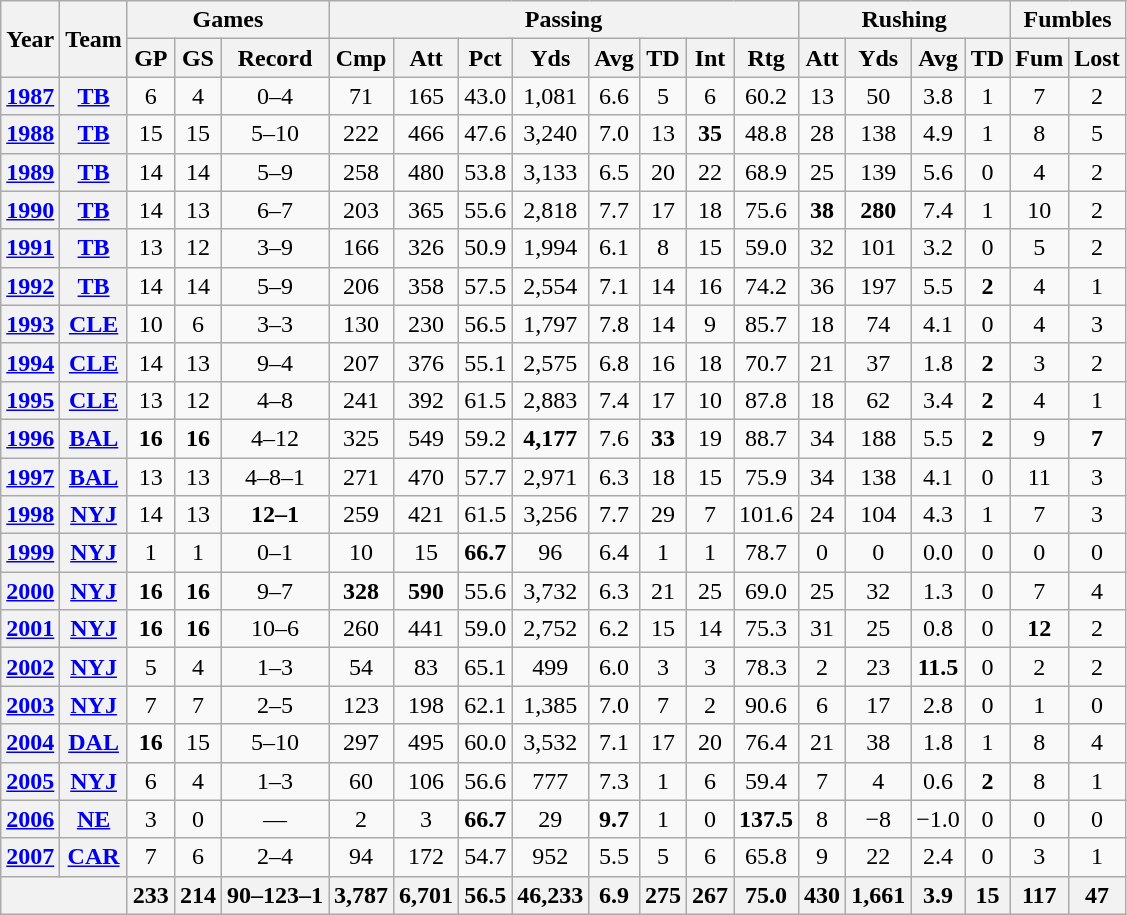<table class="wikitable" style="text-align:center;">
<tr>
<th rowspan="2">Year</th>
<th rowspan="2">Team</th>
<th colspan="3">Games</th>
<th colspan="8">Passing</th>
<th colspan="4">Rushing</th>
<th colspan="2">Fumbles</th>
</tr>
<tr>
<th>GP</th>
<th>GS</th>
<th>Record</th>
<th>Cmp</th>
<th>Att</th>
<th>Pct</th>
<th>Yds</th>
<th>Avg</th>
<th>TD</th>
<th>Int</th>
<th>Rtg</th>
<th>Att</th>
<th>Yds</th>
<th>Avg</th>
<th>TD</th>
<th>Fum</th>
<th>Lost</th>
</tr>
<tr>
<th><a href='#'>1987</a></th>
<th><a href='#'>TB</a></th>
<td>6</td>
<td>4</td>
<td>0–4</td>
<td>71</td>
<td>165</td>
<td>43.0</td>
<td>1,081</td>
<td>6.6</td>
<td>5</td>
<td>6</td>
<td>60.2</td>
<td>13</td>
<td>50</td>
<td>3.8</td>
<td>1</td>
<td>7</td>
<td>2</td>
</tr>
<tr>
<th><a href='#'>1988</a></th>
<th><a href='#'>TB</a></th>
<td>15</td>
<td>15</td>
<td>5–10</td>
<td>222</td>
<td>466</td>
<td>47.6</td>
<td>3,240</td>
<td>7.0</td>
<td>13</td>
<td><strong>35</strong></td>
<td>48.8</td>
<td>28</td>
<td>138</td>
<td>4.9</td>
<td>1</td>
<td>8</td>
<td>5</td>
</tr>
<tr>
<th><a href='#'>1989</a></th>
<th><a href='#'>TB</a></th>
<td>14</td>
<td>14</td>
<td>5–9</td>
<td>258</td>
<td>480</td>
<td>53.8</td>
<td>3,133</td>
<td>6.5</td>
<td>20</td>
<td>22</td>
<td>68.9</td>
<td>25</td>
<td>139</td>
<td>5.6</td>
<td>0</td>
<td>4</td>
<td>2</td>
</tr>
<tr>
<th><a href='#'>1990</a></th>
<th><a href='#'>TB</a></th>
<td>14</td>
<td>13</td>
<td>6–7</td>
<td>203</td>
<td>365</td>
<td>55.6</td>
<td>2,818</td>
<td>7.7</td>
<td>17</td>
<td>18</td>
<td>75.6</td>
<td><strong>38</strong></td>
<td><strong>280</strong></td>
<td>7.4</td>
<td>1</td>
<td>10</td>
<td>2</td>
</tr>
<tr>
<th><a href='#'>1991</a></th>
<th><a href='#'>TB</a></th>
<td>13</td>
<td>12</td>
<td>3–9</td>
<td>166</td>
<td>326</td>
<td>50.9</td>
<td>1,994</td>
<td>6.1</td>
<td>8</td>
<td>15</td>
<td>59.0</td>
<td>32</td>
<td>101</td>
<td>3.2</td>
<td>0</td>
<td>5</td>
<td>2</td>
</tr>
<tr>
<th><a href='#'>1992</a></th>
<th><a href='#'>TB</a></th>
<td>14</td>
<td>14</td>
<td>5–9</td>
<td>206</td>
<td>358</td>
<td>57.5</td>
<td>2,554</td>
<td>7.1</td>
<td>14</td>
<td>16</td>
<td>74.2</td>
<td>36</td>
<td>197</td>
<td>5.5</td>
<td><strong>2</strong></td>
<td>4</td>
<td>1</td>
</tr>
<tr>
<th><a href='#'>1993</a></th>
<th><a href='#'>CLE</a></th>
<td>10</td>
<td>6</td>
<td>3–3</td>
<td>130</td>
<td>230</td>
<td>56.5</td>
<td>1,797</td>
<td>7.8</td>
<td>14</td>
<td>9</td>
<td>85.7</td>
<td>18</td>
<td>74</td>
<td>4.1</td>
<td>0</td>
<td>4</td>
<td>3</td>
</tr>
<tr>
<th><a href='#'>1994</a></th>
<th><a href='#'>CLE</a></th>
<td>14</td>
<td>13</td>
<td>9–4</td>
<td>207</td>
<td>376</td>
<td>55.1</td>
<td>2,575</td>
<td>6.8</td>
<td>16</td>
<td>18</td>
<td>70.7</td>
<td>21</td>
<td>37</td>
<td>1.8</td>
<td><strong>2</strong></td>
<td>3</td>
<td>2</td>
</tr>
<tr>
<th><a href='#'>1995</a></th>
<th><a href='#'>CLE</a></th>
<td>13</td>
<td>12</td>
<td>4–8</td>
<td>241</td>
<td>392</td>
<td>61.5</td>
<td>2,883</td>
<td>7.4</td>
<td>17</td>
<td>10</td>
<td>87.8</td>
<td>18</td>
<td>62</td>
<td>3.4</td>
<td><strong>2</strong></td>
<td>4</td>
<td>1</td>
</tr>
<tr>
<th><a href='#'>1996</a></th>
<th><a href='#'>BAL</a></th>
<td><strong>16</strong></td>
<td><strong>16</strong></td>
<td>4–12</td>
<td>325</td>
<td>549</td>
<td>59.2</td>
<td><strong>4,177</strong></td>
<td>7.6</td>
<td><strong>33</strong></td>
<td>19</td>
<td>88.7</td>
<td>34</td>
<td>188</td>
<td>5.5</td>
<td><strong>2</strong></td>
<td>9</td>
<td><strong>7</strong></td>
</tr>
<tr>
<th><a href='#'>1997</a></th>
<th><a href='#'>BAL</a></th>
<td>13</td>
<td>13</td>
<td>4–8–1</td>
<td>271</td>
<td>470</td>
<td>57.7</td>
<td>2,971</td>
<td>6.3</td>
<td>18</td>
<td>15</td>
<td>75.9</td>
<td>34</td>
<td>138</td>
<td>4.1</td>
<td>0</td>
<td>11</td>
<td>3</td>
</tr>
<tr>
<th><a href='#'>1998</a></th>
<th><a href='#'>NYJ</a></th>
<td>14</td>
<td>13</td>
<td><strong>12–1</strong></td>
<td>259</td>
<td>421</td>
<td>61.5</td>
<td>3,256</td>
<td>7.7</td>
<td>29</td>
<td>7</td>
<td>101.6</td>
<td>24</td>
<td>104</td>
<td>4.3</td>
<td>1</td>
<td>7</td>
<td>3</td>
</tr>
<tr>
<th><a href='#'>1999</a></th>
<th><a href='#'>NYJ</a></th>
<td>1</td>
<td>1</td>
<td>0–1</td>
<td>10</td>
<td>15</td>
<td><strong>66.7</strong></td>
<td>96</td>
<td>6.4</td>
<td>1</td>
<td>1</td>
<td>78.7</td>
<td>0</td>
<td>0</td>
<td>0.0</td>
<td>0</td>
<td>0</td>
<td>0</td>
</tr>
<tr>
<th><a href='#'>2000</a></th>
<th><a href='#'>NYJ</a></th>
<td><strong>16</strong></td>
<td><strong>16</strong></td>
<td>9–7</td>
<td><strong>328</strong></td>
<td><strong>590</strong></td>
<td>55.6</td>
<td>3,732</td>
<td>6.3</td>
<td>21</td>
<td>25</td>
<td>69.0</td>
<td>25</td>
<td>32</td>
<td>1.3</td>
<td>0</td>
<td>7</td>
<td>4</td>
</tr>
<tr>
<th><a href='#'>2001</a></th>
<th><a href='#'>NYJ</a></th>
<td><strong>16</strong></td>
<td><strong>16</strong></td>
<td>10–6</td>
<td>260</td>
<td>441</td>
<td>59.0</td>
<td>2,752</td>
<td>6.2</td>
<td>15</td>
<td>14</td>
<td>75.3</td>
<td>31</td>
<td>25</td>
<td>0.8</td>
<td>0</td>
<td><strong>12</strong></td>
<td>2</td>
</tr>
<tr>
<th><a href='#'>2002</a></th>
<th><a href='#'>NYJ</a></th>
<td>5</td>
<td>4</td>
<td>1–3</td>
<td>54</td>
<td>83</td>
<td>65.1</td>
<td>499</td>
<td>6.0</td>
<td>3</td>
<td>3</td>
<td>78.3</td>
<td>2</td>
<td>23</td>
<td><strong>11.5</strong></td>
<td>0</td>
<td>2</td>
<td>2</td>
</tr>
<tr>
<th><a href='#'>2003</a></th>
<th><a href='#'>NYJ</a></th>
<td>7</td>
<td>7</td>
<td>2–5</td>
<td>123</td>
<td>198</td>
<td>62.1</td>
<td>1,385</td>
<td>7.0</td>
<td>7</td>
<td>2</td>
<td>90.6</td>
<td>6</td>
<td>17</td>
<td>2.8</td>
<td>0</td>
<td>1</td>
<td>0</td>
</tr>
<tr>
<th><a href='#'>2004</a></th>
<th><a href='#'>DAL</a></th>
<td><strong>16</strong></td>
<td>15</td>
<td>5–10</td>
<td>297</td>
<td>495</td>
<td>60.0</td>
<td>3,532</td>
<td>7.1</td>
<td>17</td>
<td>20</td>
<td>76.4</td>
<td>21</td>
<td>38</td>
<td>1.8</td>
<td>1</td>
<td>8</td>
<td>4</td>
</tr>
<tr>
<th><a href='#'>2005</a></th>
<th><a href='#'>NYJ</a></th>
<td>6</td>
<td>4</td>
<td>1–3</td>
<td>60</td>
<td>106</td>
<td>56.6</td>
<td>777</td>
<td>7.3</td>
<td>1</td>
<td>6</td>
<td>59.4</td>
<td>7</td>
<td>4</td>
<td>0.6</td>
<td><strong>2</strong></td>
<td>8</td>
<td>1</td>
</tr>
<tr>
<th><a href='#'>2006</a></th>
<th><a href='#'>NE</a></th>
<td>3</td>
<td>0</td>
<td>—</td>
<td>2</td>
<td>3</td>
<td><strong>66.7</strong></td>
<td>29</td>
<td><strong>9.7</strong></td>
<td>1</td>
<td>0</td>
<td><strong>137.5</strong></td>
<td>8</td>
<td>−8</td>
<td>−1.0</td>
<td>0</td>
<td>0</td>
<td>0</td>
</tr>
<tr>
<th><a href='#'>2007</a></th>
<th><a href='#'>CAR</a></th>
<td>7</td>
<td>6</td>
<td>2–4</td>
<td>94</td>
<td>172</td>
<td>54.7</td>
<td>952</td>
<td>5.5</td>
<td>5</td>
<td>6</td>
<td>65.8</td>
<td>9</td>
<td>22</td>
<td>2.4</td>
<td>0</td>
<td>3</td>
<td>1</td>
</tr>
<tr>
<th colspan="2"></th>
<th>233</th>
<th>214</th>
<th>90–123–1</th>
<th>3,787</th>
<th>6,701</th>
<th>56.5</th>
<th>46,233</th>
<th>6.9</th>
<th>275</th>
<th>267</th>
<th>75.0</th>
<th>430</th>
<th>1,661</th>
<th>3.9</th>
<th>15</th>
<th>117</th>
<th>47</th>
</tr>
</table>
